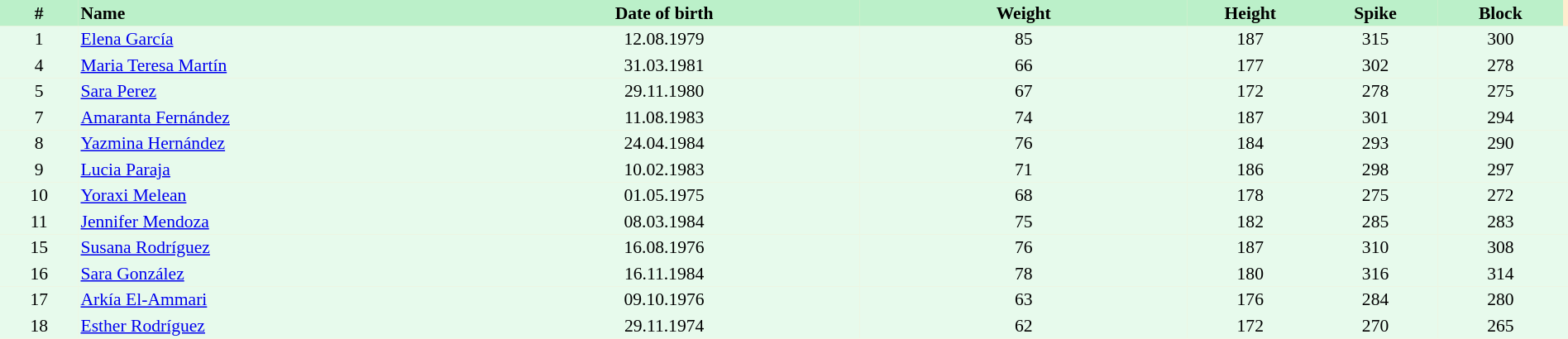<table border=0 cellpadding=2 cellspacing=0  |- bgcolor=#FFECCE style="text-align:center; font-size:90%;" width=100%>
<tr bgcolor=#BBF0C9>
<th width=5%>#</th>
<th width=25% align=left>Name</th>
<th width=25%>Date of birth</th>
<th width=21%>Weight</th>
<th width=8%>Height</th>
<th width=8%>Spike</th>
<th width=8%>Block</th>
</tr>
<tr bgcolor=#E7FAEC>
<td>1</td>
<td align=left><a href='#'>Elena García</a></td>
<td>12.08.1979</td>
<td>85</td>
<td>187</td>
<td>315</td>
<td>300</td>
<td></td>
</tr>
<tr bgcolor=#E7FAEC>
<td>4</td>
<td align=left><a href='#'>Maria Teresa Martín</a></td>
<td>31.03.1981</td>
<td>66</td>
<td>177</td>
<td>302</td>
<td>278</td>
<td></td>
</tr>
<tr bgcolor=#E7FAEC>
<td>5</td>
<td align=left><a href='#'>Sara Perez</a></td>
<td>29.11.1980</td>
<td>67</td>
<td>172</td>
<td>278</td>
<td>275</td>
<td></td>
</tr>
<tr bgcolor=#E7FAEC>
<td>7</td>
<td align=left><a href='#'>Amaranta Fernández</a></td>
<td>11.08.1983</td>
<td>74</td>
<td>187</td>
<td>301</td>
<td>294</td>
<td></td>
</tr>
<tr bgcolor=#E7FAEC>
<td>8</td>
<td align=left><a href='#'>Yazmina Hernández</a></td>
<td>24.04.1984</td>
<td>76</td>
<td>184</td>
<td>293</td>
<td>290</td>
<td></td>
</tr>
<tr bgcolor=#E7FAEC>
<td>9</td>
<td align=left><a href='#'>Lucia Paraja</a></td>
<td>10.02.1983</td>
<td>71</td>
<td>186</td>
<td>298</td>
<td>297</td>
<td></td>
</tr>
<tr bgcolor=#E7FAEC>
<td>10</td>
<td align=left><a href='#'>Yoraxi Melean</a></td>
<td>01.05.1975</td>
<td>68</td>
<td>178</td>
<td>275</td>
<td>272</td>
<td></td>
</tr>
<tr bgcolor=#E7FAEC>
<td>11</td>
<td align=left><a href='#'>Jennifer Mendoza</a></td>
<td>08.03.1984</td>
<td>75</td>
<td>182</td>
<td>285</td>
<td>283</td>
<td></td>
</tr>
<tr bgcolor=#E7FAEC>
<td>15</td>
<td align=left><a href='#'>Susana Rodríguez</a></td>
<td>16.08.1976</td>
<td>76</td>
<td>187</td>
<td>310</td>
<td>308</td>
<td></td>
</tr>
<tr bgcolor=#E7FAEC>
<td>16</td>
<td align=left><a href='#'>Sara González</a></td>
<td>16.11.1984</td>
<td>78</td>
<td>180</td>
<td>316</td>
<td>314</td>
<td></td>
</tr>
<tr bgcolor=#E7FAEC>
<td>17</td>
<td align=left><a href='#'>Arkía El-Ammari</a></td>
<td>09.10.1976</td>
<td>63</td>
<td>176</td>
<td>284</td>
<td>280</td>
<td></td>
</tr>
<tr bgcolor=#E7FAEC>
<td>18</td>
<td align=left><a href='#'>Esther Rodríguez</a></td>
<td>29.11.1974</td>
<td>62</td>
<td>172</td>
<td>270</td>
<td>265</td>
<td></td>
</tr>
</table>
